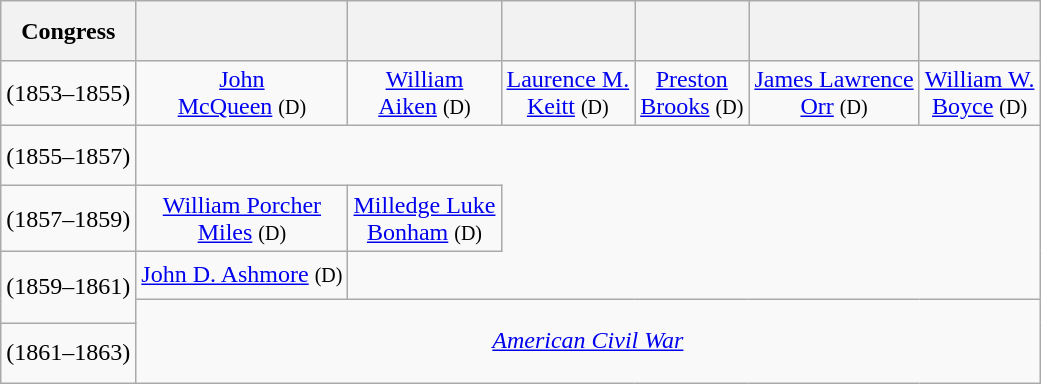<table class=wikitable style="text-align:center">
<tr style="height:2.5em">
<th>Congress</th>
<th></th>
<th></th>
<th></th>
<th></th>
<th></th>
<th></th>
</tr>
<tr style="height:2.5em">
<td><strong></strong> (1853–1855)</td>
<td><a href='#'>John<br>McQueen</a> <small>(D)</small></td>
<td><a href='#'>William<br>Aiken</a> <small>(D)</small></td>
<td><a href='#'>Laurence M.<br>Keitt</a> <small>(D)</small></td>
<td><a href='#'>Preston<br>Brooks</a> <small>(D)</small></td>
<td><a href='#'>James Lawrence<br>Orr</a> <small>(D)</small></td>
<td><a href='#'>William W.<br>Boyce</a> <small>(D)</small></td>
</tr>
<tr style="height:2.5em">
<td><strong></strong> (1855–1857)</td>
</tr>
<tr style="height:2.5em">
<td><strong></strong> (1857–1859)</td>
<td><a href='#'>William Porcher<br>Miles</a> <small>(D)</small></td>
<td><a href='#'>Milledge Luke<br>Bonham</a> <small>(D)</small></td>
</tr>
<tr style="height:2em">
<td rowspan=2><strong></strong> (1859–1861)</td>
<td><a href='#'>John D. Ashmore</a> <small>(D)</small></td>
</tr>
<tr style="height:1em">
<td rowspan=2 colspan=6><em><a href='#'>American Civil War</a></em></td>
</tr>
<tr style="height:2.5em">
<td><strong></strong> (1861–1863)</td>
</tr>
</table>
